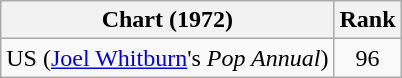<table class="wikitable">
<tr>
<th align="left">Chart (1972)</th>
<th style="text-align:center;">Rank</th>
</tr>
<tr>
<td>US (<a href='#'>Joel Whitburn</a>'s <em>Pop Annual</em>)</td>
<td style="text-align:center;">96</td>
</tr>
</table>
